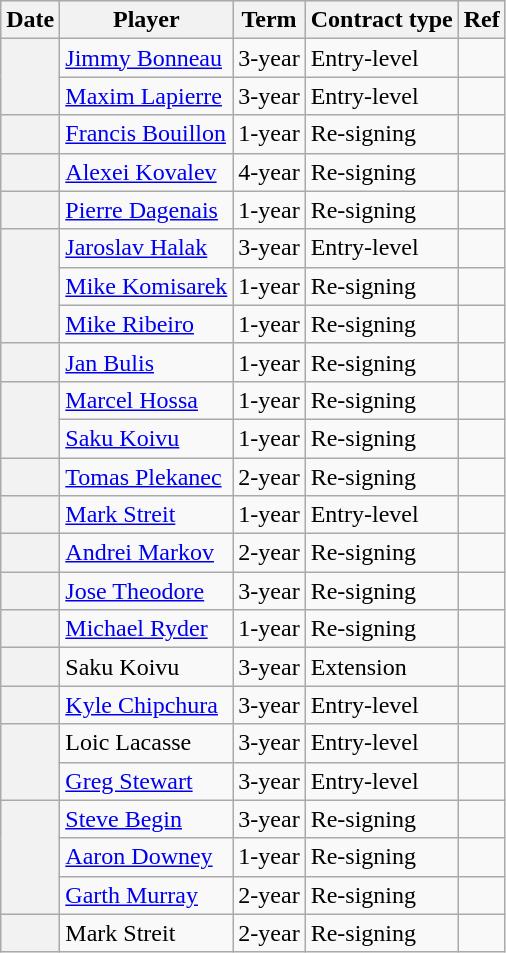<table class="wikitable plainrowheaders">
<tr style="background:#ddd; text-align:center;">
<th>Date</th>
<th>Player</th>
<th>Term</th>
<th>Contract type</th>
<th>Ref</th>
</tr>
<tr>
<th scope="row" rowspan=2></th>
<td><a href='#'>Jimmy Bonneau</a></td>
<td>3-year</td>
<td>Entry-level</td>
<td></td>
</tr>
<tr>
<td><a href='#'>Maxim Lapierre</a></td>
<td>3-year</td>
<td>Entry-level</td>
<td></td>
</tr>
<tr>
<th scope="row"></th>
<td><a href='#'>Francis Bouillon</a></td>
<td>1-year</td>
<td>Re-signing</td>
<td></td>
</tr>
<tr>
<th scope="row"></th>
<td><a href='#'>Alexei Kovalev</a></td>
<td>4-year</td>
<td>Re-signing</td>
<td></td>
</tr>
<tr>
<th scope="row"></th>
<td><a href='#'>Pierre Dagenais</a></td>
<td>1-year</td>
<td>Re-signing</td>
<td></td>
</tr>
<tr>
<th scope="row" rowspan=3></th>
<td><a href='#'>Jaroslav Halak</a></td>
<td>3-year</td>
<td>Entry-level</td>
<td></td>
</tr>
<tr>
<td><a href='#'>Mike Komisarek</a></td>
<td>1-year</td>
<td>Re-signing</td>
<td></td>
</tr>
<tr>
<td><a href='#'>Mike Ribeiro</a></td>
<td>1-year</td>
<td>Re-signing</td>
<td></td>
</tr>
<tr>
<th scope="row"></th>
<td><a href='#'>Jan Bulis</a></td>
<td>1-year</td>
<td>Re-signing</td>
<td></td>
</tr>
<tr>
<th scope="row" rowspan=2></th>
<td><a href='#'>Marcel Hossa</a></td>
<td>1-year</td>
<td>Re-signing</td>
<td></td>
</tr>
<tr>
<td><a href='#'>Saku Koivu</a></td>
<td>1-year</td>
<td>Re-signing</td>
<td></td>
</tr>
<tr>
<th scope="row"></th>
<td><a href='#'>Tomas Plekanec</a></td>
<td>2-year</td>
<td>Re-signing</td>
<td></td>
</tr>
<tr>
<th scope="row"></th>
<td><a href='#'>Mark Streit</a></td>
<td>1-year</td>
<td>Entry-level</td>
<td></td>
</tr>
<tr>
<th scope="row"></th>
<td><a href='#'>Andrei Markov</a></td>
<td>2-year</td>
<td>Re-signing</td>
<td></td>
</tr>
<tr>
<th scope="row"></th>
<td><a href='#'>Jose Theodore</a></td>
<td>3-year</td>
<td>Re-signing</td>
<td></td>
</tr>
<tr>
<th scope="row"></th>
<td><a href='#'>Michael Ryder</a></td>
<td>1-year</td>
<td>Re-signing</td>
<td></td>
</tr>
<tr>
<th scope="row"></th>
<td>Saku Koivu</td>
<td>3-year</td>
<td>Extension</td>
<td></td>
</tr>
<tr>
<th scope="row"></th>
<td><a href='#'>Kyle Chipchura</a></td>
<td>3-year</td>
<td>Entry-level</td>
<td></td>
</tr>
<tr>
<th scope="row" rowspan=2></th>
<td>Loic Lacasse</td>
<td>3-year</td>
<td>Entry-level</td>
<td></td>
</tr>
<tr>
<td><a href='#'>Greg Stewart</a></td>
<td>3-year</td>
<td>Entry-level</td>
<td></td>
</tr>
<tr>
<th scope="row" rowspan=3></th>
<td><a href='#'>Steve Begin</a></td>
<td>3-year</td>
<td>Re-signing</td>
<td></td>
</tr>
<tr>
<td><a href='#'>Aaron Downey</a></td>
<td>1-year</td>
<td>Re-signing</td>
<td></td>
</tr>
<tr>
<td><a href='#'>Garth Murray</a></td>
<td>2-year</td>
<td>Re-signing</td>
<td></td>
</tr>
<tr>
<th scope="row"></th>
<td>Mark Streit</td>
<td>2-year</td>
<td>Re-signing</td>
<td></td>
</tr>
</table>
